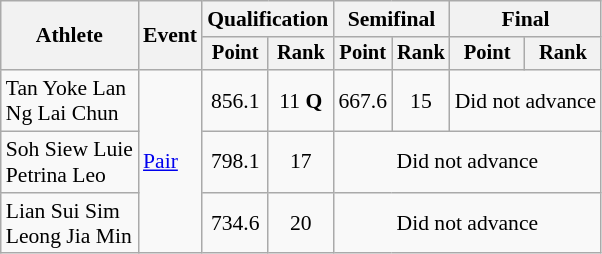<table class=wikitable style=font-size:90%;text-align:center>
<tr>
<th rowspan="2">Athlete</th>
<th rowspan="2">Event</th>
<th colspan=2>Qualification</th>
<th colspan=2>Semifinal</th>
<th colspan=2>Final</th>
</tr>
<tr style="font-size:95%">
<th>Point</th>
<th>Rank</th>
<th>Point</th>
<th>Rank</th>
<th>Point</th>
<th>Rank</th>
</tr>
<tr>
<td align=left>Tan Yoke Lan<br>Ng Lai Chun</td>
<td align=left rowspan=3><a href='#'>Pair</a></td>
<td>856.1</td>
<td>11 <strong>Q</strong></td>
<td>667.6</td>
<td>15</td>
<td colspan=2>Did not advance</td>
</tr>
<tr>
<td align=left>Soh Siew Luie<br>Petrina Leo</td>
<td>798.1</td>
<td>17</td>
<td colspan=4>Did not advance</td>
</tr>
<tr>
<td align=left>Lian Sui Sim<br>Leong Jia Min</td>
<td>734.6</td>
<td>20</td>
<td colspan=4>Did not advance</td>
</tr>
</table>
